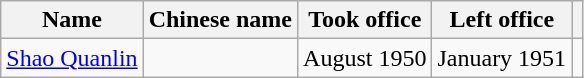<table class="wikitable">
<tr>
<th>Name</th>
<th>Chinese name</th>
<th>Took office</th>
<th>Left office</th>
<th></th>
</tr>
<tr>
<td><a href='#'>Shao Quanlin</a></td>
<td></td>
<td>August 1950</td>
<td>January 1951</td>
<td></td>
</tr>
</table>
